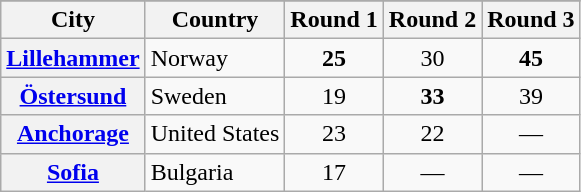<table class="wikitable plainrowheaders">
<tr>
</tr>
<tr>
<th scope=col>City</th>
<th scope=col>Country</th>
<th scope=col>Round 1</th>
<th scope=col>Round 2</th>
<th scope=col>Round 3</th>
</tr>
<tr>
<th scope=row><a href='#'>Lillehammer</a></th>
<td> Norway</td>
<td style="text-align:center;"><strong>25</strong></td>
<td style="text-align:center;">30</td>
<td style="text-align:center;"><strong>45</strong></td>
</tr>
<tr>
<th scope=row><a href='#'>Östersund</a></th>
<td> Sweden</td>
<td style="text-align:center;">19</td>
<td style="text-align:center;"><strong>33</strong></td>
<td style="text-align:center;">39</td>
</tr>
<tr>
<th scope=row><a href='#'>Anchorage</a></th>
<td> United States</td>
<td style="text-align:center;">23</td>
<td style="text-align:center;">22</td>
<td style="text-align:center;">—</td>
</tr>
<tr>
<th scope=row><a href='#'>Sofia</a></th>
<td> Bulgaria</td>
<td style="text-align:center;">17</td>
<td style="text-align:center;">—</td>
<td style="text-align:center;">—</td>
</tr>
</table>
